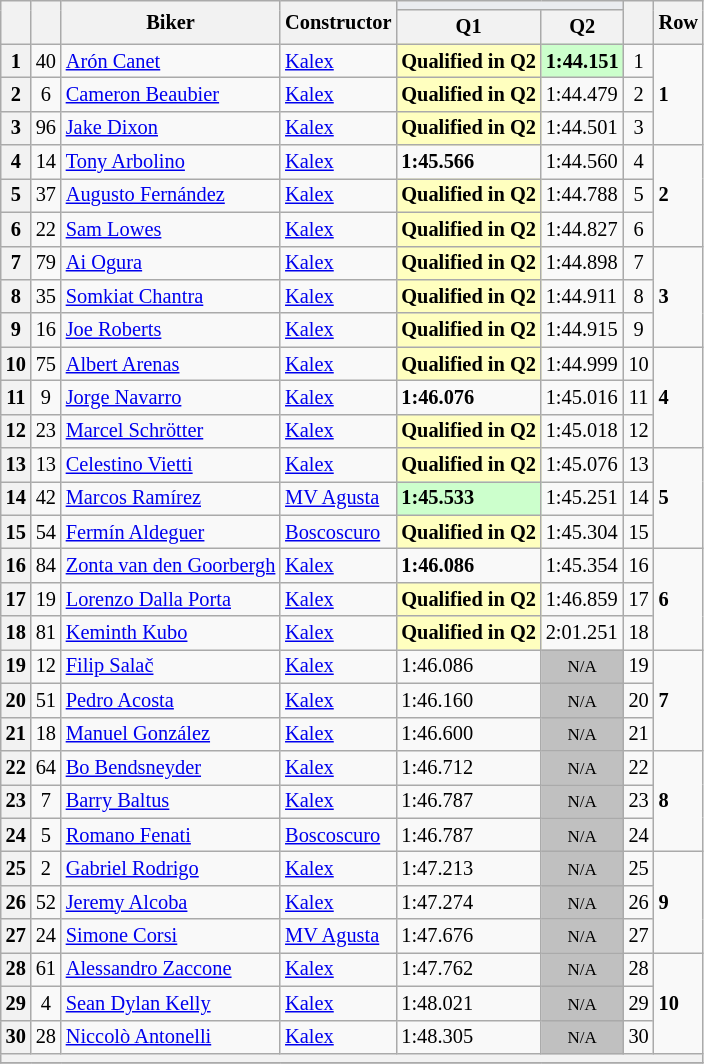<table class="wikitable sortable" style="font-size: 85%;">
<tr>
<th rowspan="2"></th>
<th rowspan="2"></th>
<th rowspan="2">Biker</th>
<th rowspan="2">Constructor</th>
<th colspan="2" style="background:#eaecf0; text-align:center;"></th>
<th rowspan="2"></th>
<th rowspan="2">Row</th>
</tr>
<tr>
<th scope="col">Q1</th>
<th scope="col">Q2</th>
</tr>
<tr>
<th scope="row">1</th>
<td align="center">40</td>
<td> <a href='#'>Arón Canet</a></td>
<td><a href='#'>Kalex</a></td>
<td style="background:#ffffbf;"><strong>Qualified in Q2</strong></td>
<td style="background:#ccffcc;"><strong>1:44.151</strong></td>
<td align="center">1</td>
<td rowspan="3"><strong>1</strong></td>
</tr>
<tr>
<th scope="row">2</th>
<td align="center">6</td>
<td> <a href='#'>Cameron Beaubier</a></td>
<td><a href='#'>Kalex</a></td>
<td style="background:#ffffbf;"><strong>Qualified in Q2</strong></td>
<td>1:44.479</td>
<td align="center">2</td>
</tr>
<tr>
<th scope="row">3</th>
<td align="center">96</td>
<td> <a href='#'>Jake Dixon</a></td>
<td><a href='#'>Kalex</a></td>
<td style="background:#ffffbf;"><strong>Qualified in Q2</strong></td>
<td>1:44.501</td>
<td align="center">3</td>
</tr>
<tr>
<th scope="row">4</th>
<td align="center">14</td>
<td> <a href='#'>Tony Arbolino</a></td>
<td><a href='#'>Kalex</a></td>
<td><strong>1:45.566</strong></td>
<td>1:44.560</td>
<td align="center">4</td>
<td rowspan="3"><strong>2</strong></td>
</tr>
<tr>
<th scope="row">5</th>
<td align="center">37</td>
<td> <a href='#'>Augusto Fernández</a></td>
<td><a href='#'>Kalex</a></td>
<td style="background:#ffffbf;"><strong>Qualified in Q2</strong></td>
<td>1:44.788</td>
<td align="center">5</td>
</tr>
<tr>
<th scope="row">6</th>
<td align="center">22</td>
<td> <a href='#'>Sam Lowes</a></td>
<td><a href='#'>Kalex</a></td>
<td style="background:#ffffbf;"><strong>Qualified in Q2</strong></td>
<td>1:44.827</td>
<td align="center">6</td>
</tr>
<tr>
<th scope="row">7</th>
<td align="center">79</td>
<td> <a href='#'>Ai Ogura</a></td>
<td><a href='#'>Kalex</a></td>
<td style="background:#ffffbf;"><strong>Qualified in Q2</strong></td>
<td>1:44.898</td>
<td align="center">7</td>
<td rowspan="3"><strong>3</strong></td>
</tr>
<tr>
<th scope="row">8</th>
<td align="center">35</td>
<td> <a href='#'>Somkiat Chantra</a></td>
<td><a href='#'>Kalex</a></td>
<td style="background:#ffffbf;"><strong>Qualified in Q2</strong></td>
<td>1:44.911</td>
<td align="center">8</td>
</tr>
<tr>
<th scope="row">9</th>
<td align="center">16</td>
<td> <a href='#'>Joe Roberts</a></td>
<td><a href='#'>Kalex</a></td>
<td style="background:#ffffbf;"><strong>Qualified in Q2</strong></td>
<td>1:44.915</td>
<td align="center">9</td>
</tr>
<tr>
<th scope="row">10</th>
<td align="center">75</td>
<td> <a href='#'>Albert Arenas</a></td>
<td><a href='#'>Kalex</a></td>
<td style="background:#ffffbf;"><strong>Qualified in Q2</strong></td>
<td>1:44.999</td>
<td align="center">10</td>
<td rowspan="3"><strong>4</strong></td>
</tr>
<tr>
<th scope="row">11</th>
<td align="center">9</td>
<td> <a href='#'>Jorge Navarro</a></td>
<td><a href='#'>Kalex</a></td>
<td><strong>1:46.076</strong></td>
<td>1:45.016</td>
<td align="center">11</td>
</tr>
<tr>
<th scope="row">12</th>
<td align="center">23</td>
<td> <a href='#'>Marcel Schrötter</a></td>
<td><a href='#'>Kalex</a></td>
<td style="background:#ffffbf;"><strong>Qualified in Q2</strong></td>
<td>1:45.018</td>
<td align="center">12</td>
</tr>
<tr>
<th scope="row">13</th>
<td align="center">13</td>
<td> <a href='#'>Celestino Vietti</a></td>
<td><a href='#'>Kalex</a></td>
<td style="background:#ffffbf;"><strong>Qualified in Q2</strong></td>
<td>1:45.076</td>
<td align="center">13</td>
<td rowspan="3"><strong>5</strong></td>
</tr>
<tr>
<th scope="row">14</th>
<td align="center">42</td>
<td> <a href='#'>Marcos Ramírez</a></td>
<td><a href='#'>MV Agusta</a></td>
<td style="background:#ccffcc;"><strong>1:45.533</strong></td>
<td>1:45.251</td>
<td align="center">14</td>
</tr>
<tr>
<th scope="row">15</th>
<td align="center">54</td>
<td> <a href='#'>Fermín Aldeguer</a></td>
<td><a href='#'>Boscoscuro</a></td>
<td style="background:#ffffbf;"><strong>Qualified in Q2</strong></td>
<td>1:45.304</td>
<td align="center">15</td>
</tr>
<tr>
<th scope="row">16</th>
<td align="center">84</td>
<td> <a href='#'>Zonta van den Goorbergh</a></td>
<td><a href='#'>Kalex</a></td>
<td><strong>1:46.086</strong></td>
<td>1:45.354</td>
<td align="center">16</td>
<td rowspan="3"><strong>6</strong></td>
</tr>
<tr>
<th scope="row">17</th>
<td align="center">19</td>
<td> <a href='#'>Lorenzo Dalla Porta</a></td>
<td><a href='#'>Kalex</a></td>
<td style="background:#ffffbf;"><strong>Qualified in Q2</strong></td>
<td>1:46.859</td>
<td align="center">17</td>
</tr>
<tr>
<th scope="row">18</th>
<td align="center">81</td>
<td> <a href='#'>Keminth Kubo</a></td>
<td><a href='#'>Kalex</a></td>
<td style="background:#ffffbf;"><strong>Qualified in Q2</strong></td>
<td>2:01.251</td>
<td align="center">18</td>
</tr>
<tr>
<th scope="row">19</th>
<td align="center">12</td>
<td> <a href='#'>Filip Salač</a></td>
<td><a href='#'>Kalex</a></td>
<td>1:46.086</td>
<td style="background: silver" align="center" data-sort-value="19"><small>N/A</small></td>
<td align="center">19</td>
<td rowspan="3"><strong>7</strong></td>
</tr>
<tr>
<th scope="row">20</th>
<td align="center">51</td>
<td> <a href='#'>Pedro Acosta</a></td>
<td><a href='#'>Kalex</a></td>
<td>1:46.160</td>
<td style="background: silver" align="center" data-sort-value="20"><small>N/A</small></td>
<td align="center">20</td>
</tr>
<tr>
<th scope="row">21</th>
<td align="center">18</td>
<td> <a href='#'>Manuel González</a></td>
<td><a href='#'>Kalex</a></td>
<td>1:46.600</td>
<td style="background: silver" align="center" data-sort-value="21"><small>N/A</small></td>
<td align="center">21</td>
</tr>
<tr>
<th scope="row">22</th>
<td align="center">64</td>
<td> <a href='#'>Bo Bendsneyder</a></td>
<td><a href='#'>Kalex</a></td>
<td>1:46.712</td>
<td style="background: silver" align="center" data-sort-value="22"><small>N/A</small></td>
<td align="center">22</td>
<td rowspan="3"><strong>8</strong></td>
</tr>
<tr>
<th scope="row">23</th>
<td align="center">7</td>
<td> <a href='#'>Barry Baltus</a></td>
<td><a href='#'>Kalex</a></td>
<td>1:46.787</td>
<td style="background: silver" align="center" data-sort-value="23"><small>N/A</small></td>
<td align="center">23</td>
</tr>
<tr>
<th scope="row">24</th>
<td align="center">5</td>
<td> <a href='#'>Romano Fenati</a></td>
<td><a href='#'>Boscoscuro</a></td>
<td>1:46.787</td>
<td style="background: silver" align="center" data-sort-value="24"><small>N/A</small></td>
<td align="center">24</td>
</tr>
<tr>
<th scope="row">25</th>
<td align="center">2</td>
<td> <a href='#'>Gabriel Rodrigo</a></td>
<td><a href='#'>Kalex</a></td>
<td>1:47.213</td>
<td style="background: silver" align="center" data-sort-value="25"><small>N/A</small></td>
<td align="center">25</td>
<td rowspan="3"><strong>9</strong></td>
</tr>
<tr>
<th scope="row">26</th>
<td align="center">52</td>
<td> <a href='#'>Jeremy Alcoba</a></td>
<td><a href='#'>Kalex</a></td>
<td>1:47.274</td>
<td style="background: silver" align="center" data-sort-value="26"><small>N/A</small></td>
<td align="center">26</td>
</tr>
<tr>
<th scope="row">27</th>
<td align="center">24</td>
<td> <a href='#'>Simone Corsi</a></td>
<td><a href='#'>MV Agusta</a></td>
<td>1:47.676</td>
<td style="background: silver" align="center" data-sort-value="27"><small>N/A</small></td>
<td align="center">27</td>
</tr>
<tr>
<th scope="row">28</th>
<td align="center">61</td>
<td> <a href='#'>Alessandro Zaccone</a></td>
<td><a href='#'>Kalex</a></td>
<td>1:47.762</td>
<td style="background: silver" align="center" data-sort-value="28"><small>N/A</small></td>
<td align="center">28</td>
<td rowspan="3"><strong>10</strong></td>
</tr>
<tr>
<th scope="row">29</th>
<td align="center">4</td>
<td> <a href='#'>Sean Dylan Kelly</a></td>
<td><a href='#'>Kalex</a></td>
<td>1:48.021</td>
<td style="background: silver" align="center" data-sort-value="29"><small>N/A</small></td>
<td align="center">29</td>
</tr>
<tr>
<th scope="row">30</th>
<td align="center">28</td>
<td> <a href='#'>Niccolò Antonelli</a></td>
<td><a href='#'>Kalex</a></td>
<td>1:48.305</td>
<td style="background: silver" align="center" data-sort-value="30"><small>N/A</small></td>
<td align="center">30</td>
</tr>
<tr>
<th colspan="8"></th>
</tr>
<tr>
</tr>
</table>
